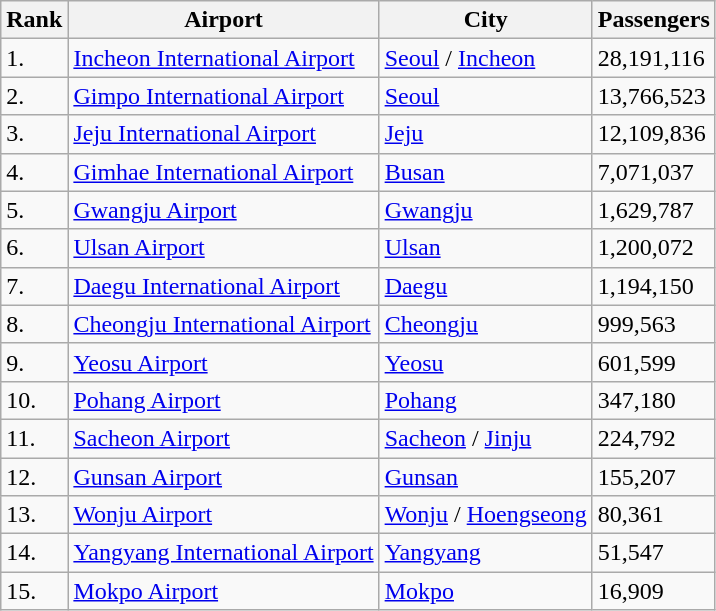<table class="wikitable">
<tr>
<th>Rank</th>
<th>Airport</th>
<th>City</th>
<th>Passengers</th>
</tr>
<tr>
<td>1.</td>
<td><a href='#'>Incheon International Airport</a></td>
<td><a href='#'>Seoul</a> / <a href='#'>Incheon</a></td>
<td>28,191,116</td>
</tr>
<tr>
<td>2.</td>
<td><a href='#'>Gimpo International Airport</a></td>
<td><a href='#'>Seoul</a></td>
<td>13,766,523</td>
</tr>
<tr>
<td>3.</td>
<td><a href='#'>Jeju International Airport</a></td>
<td><a href='#'>Jeju</a></td>
<td>12,109,836</td>
</tr>
<tr>
<td>4.</td>
<td><a href='#'>Gimhae International Airport</a></td>
<td><a href='#'>Busan</a></td>
<td>7,071,037</td>
</tr>
<tr>
<td>5.</td>
<td><a href='#'>Gwangju Airport</a></td>
<td><a href='#'>Gwangju</a></td>
<td>1,629,787</td>
</tr>
<tr>
<td>6.</td>
<td><a href='#'>Ulsan Airport</a></td>
<td><a href='#'>Ulsan</a></td>
<td>1,200,072</td>
</tr>
<tr>
<td>7.</td>
<td><a href='#'>Daegu International Airport</a></td>
<td><a href='#'>Daegu</a></td>
<td>1,194,150</td>
</tr>
<tr>
<td>8.</td>
<td><a href='#'>Cheongju International Airport</a></td>
<td><a href='#'>Cheongju</a></td>
<td>999,563</td>
</tr>
<tr>
<td>9.</td>
<td><a href='#'>Yeosu Airport</a></td>
<td><a href='#'>Yeosu</a></td>
<td>601,599</td>
</tr>
<tr>
<td>10.</td>
<td><a href='#'>Pohang Airport</a></td>
<td><a href='#'>Pohang</a></td>
<td>347,180</td>
</tr>
<tr>
<td>11.</td>
<td><a href='#'>Sacheon Airport</a></td>
<td><a href='#'>Sacheon</a> / <a href='#'>Jinju</a></td>
<td>224,792</td>
</tr>
<tr>
<td>12.</td>
<td><a href='#'>Gunsan Airport</a></td>
<td><a href='#'>Gunsan</a></td>
<td>155,207</td>
</tr>
<tr>
<td>13.</td>
<td><a href='#'>Wonju Airport</a></td>
<td><a href='#'>Wonju</a> / <a href='#'>Hoengseong</a></td>
<td>80,361</td>
</tr>
<tr>
<td>14.</td>
<td><a href='#'>Yangyang International Airport</a></td>
<td><a href='#'>Yangyang</a></td>
<td>51,547</td>
</tr>
<tr>
<td>15.</td>
<td><a href='#'>Mokpo Airport</a></td>
<td><a href='#'>Mokpo</a></td>
<td>16,909</td>
</tr>
</table>
